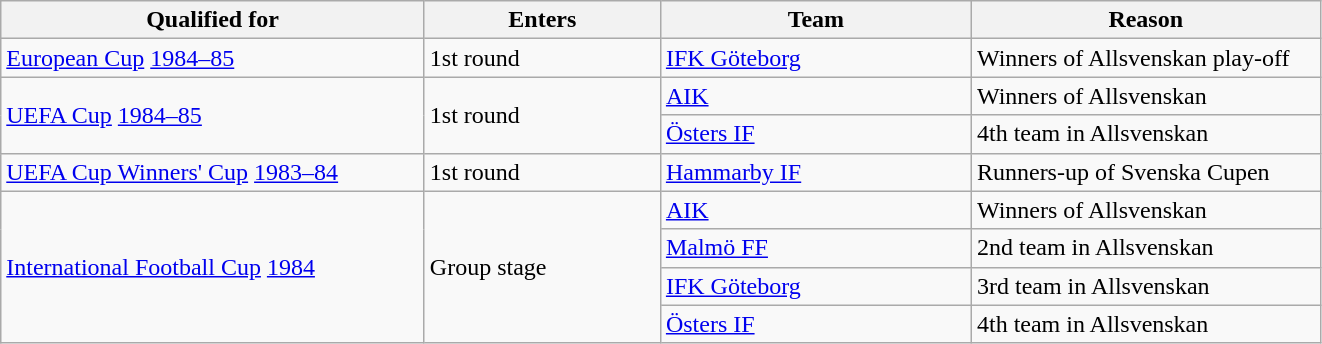<table class="wikitable" style="text-align: left">
<tr>
<th style="width: 275px;">Qualified for</th>
<th style="width: 150px;">Enters</th>
<th style="width: 200px;">Team</th>
<th style="width: 225px;">Reason</th>
</tr>
<tr>
<td><a href='#'>European Cup</a> <a href='#'>1984–85</a></td>
<td>1st round</td>
<td><a href='#'>IFK Göteborg</a></td>
<td>Winners of Allsvenskan play-off</td>
</tr>
<tr>
<td rowspan=2><a href='#'>UEFA Cup</a> <a href='#'>1984–85</a></td>
<td rowspan=2>1st round</td>
<td><a href='#'>AIK</a></td>
<td>Winners of Allsvenskan</td>
</tr>
<tr>
<td><a href='#'>Östers IF</a></td>
<td>4th team in Allsvenskan</td>
</tr>
<tr>
<td><a href='#'>UEFA Cup Winners' Cup</a> <a href='#'>1983–84</a></td>
<td>1st round</td>
<td><a href='#'>Hammarby IF</a></td>
<td>Runners-up of Svenska Cupen</td>
</tr>
<tr>
<td rowspan=4><a href='#'>International Football Cup</a> <a href='#'>1984</a></td>
<td rowspan=4>Group stage</td>
<td><a href='#'>AIK</a></td>
<td>Winners of Allsvenskan</td>
</tr>
<tr>
<td><a href='#'>Malmö FF</a></td>
<td>2nd team in Allsvenskan</td>
</tr>
<tr>
<td><a href='#'>IFK Göteborg</a></td>
<td>3rd team in Allsvenskan</td>
</tr>
<tr>
<td><a href='#'>Östers IF</a></td>
<td>4th team in Allsvenskan</td>
</tr>
</table>
